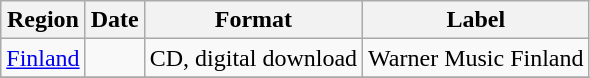<table class=wikitable>
<tr>
<th>Region</th>
<th>Date</th>
<th>Format</th>
<th>Label</th>
</tr>
<tr>
<td><a href='#'>Finland</a></td>
<td></td>
<td>CD, digital download</td>
<td>Warner Music Finland</td>
</tr>
<tr>
</tr>
</table>
